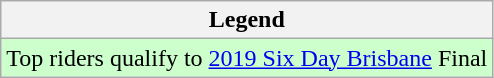<table class="wikitable">
<tr>
<th>Legend</th>
</tr>
<tr bgcolor=ccffcc>
<td>Top riders qualify to <a href='#'>2019 Six Day Brisbane</a> Final</td>
</tr>
</table>
